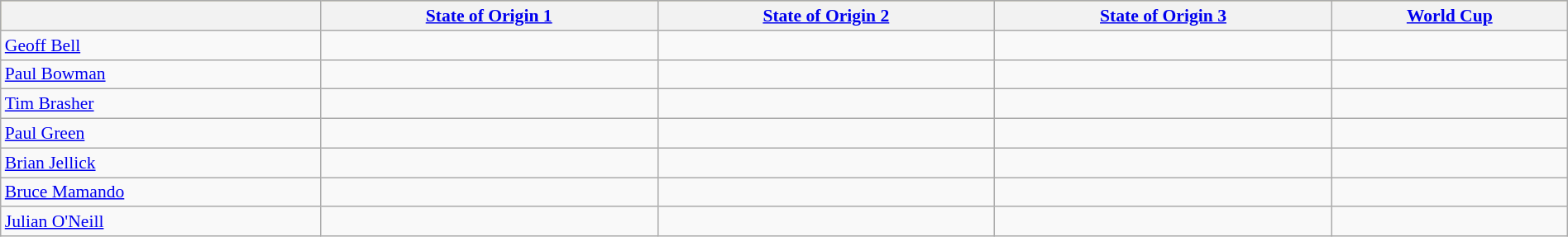<table class="wikitable"  style="width:100%; font-size:90%;">
<tr style="background:#bdb76b;">
<th></th>
<th><a href='#'>State of Origin 1</a></th>
<th><a href='#'>State of Origin 2</a></th>
<th><a href='#'>State of Origin 3</a></th>
<th><a href='#'>World Cup</a></th>
</tr>
<tr>
<td><a href='#'>Geoff Bell</a></td>
<td></td>
<td></td>
<td></td>
<td></td>
</tr>
<tr>
<td><a href='#'>Paul Bowman</a></td>
<td></td>
<td></td>
<td></td>
<td></td>
</tr>
<tr>
<td><a href='#'>Tim Brasher</a></td>
<td></td>
<td></td>
<td></td>
<td></td>
</tr>
<tr>
<td><a href='#'>Paul Green</a></td>
<td></td>
<td></td>
<td></td>
<td></td>
</tr>
<tr>
<td><a href='#'>Brian Jellick</a></td>
<td></td>
<td></td>
<td></td>
<td></td>
</tr>
<tr>
<td><a href='#'>Bruce Mamando</a></td>
<td></td>
<td></td>
<td></td>
<td></td>
</tr>
<tr>
<td><a href='#'>Julian O'Neill</a></td>
<td></td>
<td></td>
<td></td>
<td></td>
</tr>
</table>
